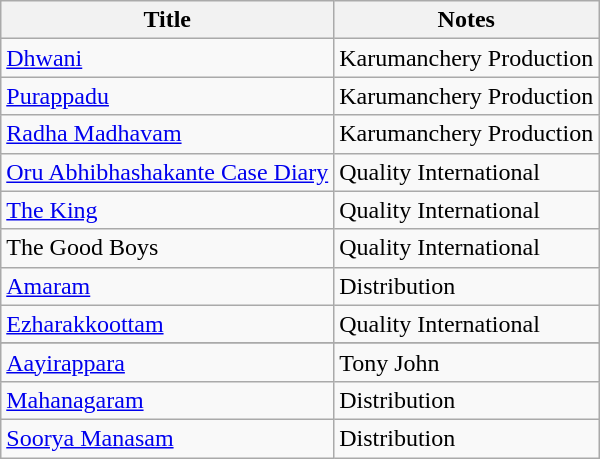<table class="wikitable">
<tr>
<th>Title</th>
<th>Notes</th>
</tr>
<tr>
<td><a href='#'>Dhwani</a></td>
<td>Karumanchery Production</td>
</tr>
<tr>
<td><a href='#'>Purappadu</a></td>
<td>Karumanchery Production</td>
</tr>
<tr>
<td><a href='#'>Radha Madhavam</a></td>
<td>Karumanchery Production</td>
</tr>
<tr>
<td><a href='#'>Oru Abhibhashakante Case Diary</a></td>
<td>Quality International</td>
</tr>
<tr>
<td><a href='#'>The King</a></td>
<td>Quality International</td>
</tr>
<tr>
<td>The Good Boys</td>
<td>Quality International</td>
</tr>
<tr>
<td><a href='#'>Amaram</a></td>
<td>Distribution</td>
</tr>
<tr>
<td><a href='#'>Ezharakkoottam</a></td>
<td>Quality International</td>
</tr>
<tr>
</tr>
<tr>
<td><a href='#'>Aayirappara</a></td>
<td>Tony John</td>
</tr>
<tr>
<td><a href='#'>Mahanagaram</a></td>
<td>Distribution</td>
</tr>
<tr>
<td><a href='#'>Soorya Manasam</a></td>
<td>Distribution</td>
</tr>
</table>
